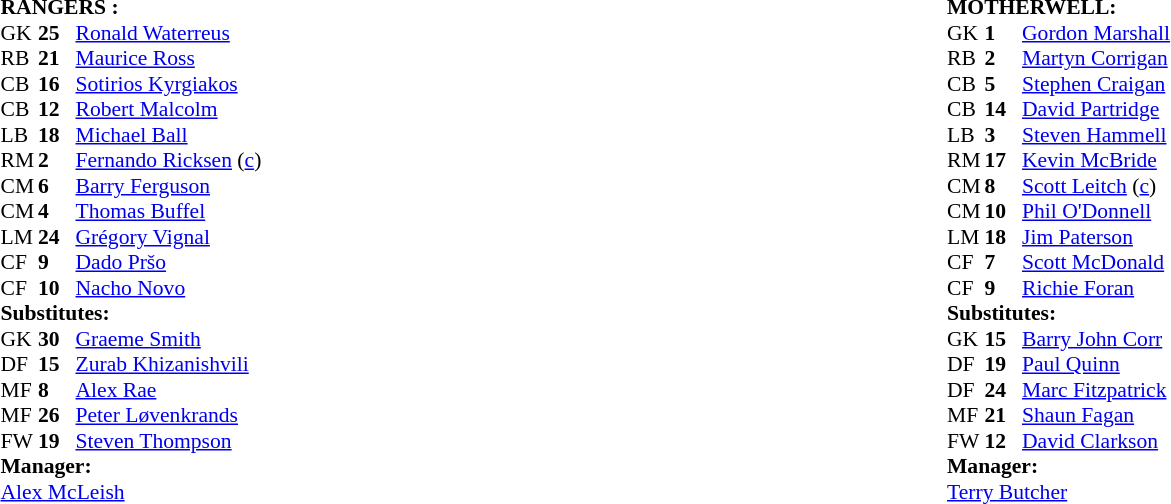<table width="100%">
<tr>
<td valign="top" width="50%"><br><table style="font-size: 90%" cellspacing="0" cellpadding="0">
<tr>
<td colspan="4"><strong>RANGERS :</strong></td>
</tr>
<tr>
<th width="25"></th>
<th width="25"></th>
</tr>
<tr>
<td>GK</td>
<td><strong>25</strong></td>
<td> <a href='#'>Ronald Waterreus</a></td>
</tr>
<tr>
<td>RB</td>
<td><strong>21</strong></td>
<td> <a href='#'>Maurice Ross</a></td>
</tr>
<tr>
<td>CB</td>
<td><strong>16</strong></td>
<td> <a href='#'>Sotirios Kyrgiakos</a></td>
</tr>
<tr>
<td>CB</td>
<td><strong>12</strong></td>
<td> <a href='#'>Robert Malcolm</a></td>
</tr>
<tr>
<td>LB</td>
<td><strong>18</strong></td>
<td> <a href='#'>Michael Ball</a></td>
</tr>
<tr>
<td>RM</td>
<td><strong>2</strong></td>
<td> <a href='#'>Fernando Ricksen</a> (<a href='#'>c</a>)</td>
</tr>
<tr>
<td>CM</td>
<td><strong>6</strong></td>
<td> <a href='#'>Barry Ferguson</a></td>
</tr>
<tr>
<td>CM</td>
<td><strong>4</strong></td>
<td> <a href='#'>Thomas Buffel</a></td>
</tr>
<tr>
<td>LM</td>
<td><strong>24</strong></td>
<td> <a href='#'>Grégory Vignal</a></td>
<td></td>
<td></td>
</tr>
<tr>
<td>CF</td>
<td><strong>9</strong></td>
<td> <a href='#'>Dado Pršo</a></td>
</tr>
<tr>
<td>CF</td>
<td><strong>10</strong></td>
<td> <a href='#'>Nacho Novo</a></td>
<td></td>
<td></td>
</tr>
<tr>
<td colspan=4><strong>Substitutes:</strong></td>
</tr>
<tr>
<td>GK</td>
<td><strong>30</strong></td>
<td> <a href='#'>Graeme Smith</a></td>
</tr>
<tr>
<td>DF</td>
<td><strong>15</strong></td>
<td> <a href='#'>Zurab Khizanishvili</a></td>
</tr>
<tr>
<td>MF</td>
<td><strong>8</strong></td>
<td> <a href='#'>Alex Rae</a></td>
<td></td>
<td></td>
</tr>
<tr>
<td>MF</td>
<td><strong>26</strong></td>
<td> <a href='#'>Peter Løvenkrands</a></td>
</tr>
<tr>
<td>FW</td>
<td><strong>19</strong></td>
<td> <a href='#'>Steven Thompson</a></td>
<td></td>
<td></td>
</tr>
<tr>
<td colspan=4><strong>Manager:</strong></td>
</tr>
<tr>
<td colspan="4"> <a href='#'>Alex McLeish</a></td>
</tr>
</table>
</td>
<td valign="top" width="50%"><br><table style="font-size: 90%" cellspacing="0" cellpadding="0">
<tr>
<td colspan="4"><strong>MOTHERWELL:</strong></td>
</tr>
<tr>
<th width="25"></th>
<th width="25"></th>
</tr>
<tr>
<td>GK</td>
<td><strong>1</strong></td>
<td> <a href='#'>Gordon Marshall</a></td>
</tr>
<tr>
<td>RB</td>
<td><strong>2</strong></td>
<td> <a href='#'>Martyn Corrigan</a></td>
</tr>
<tr>
<td>CB</td>
<td><strong>5</strong></td>
<td> <a href='#'>Stephen Craigan</a></td>
</tr>
<tr>
<td>CB</td>
<td><strong>14</strong></td>
<td> <a href='#'>David Partridge</a></td>
</tr>
<tr>
<td>LB</td>
<td><strong>3</strong></td>
<td> <a href='#'>Steven Hammell</a></td>
</tr>
<tr>
<td>RM</td>
<td><strong>17</strong></td>
<td> <a href='#'>Kevin McBride</a></td>
<td></td>
<td></td>
</tr>
<tr>
<td>CM</td>
<td><strong>8</strong></td>
<td> <a href='#'>Scott Leitch</a>  (<a href='#'>c</a>)</td>
</tr>
<tr>
<td>CM</td>
<td><strong>10</strong></td>
<td> <a href='#'>Phil O'Donnell</a></td>
</tr>
<tr>
<td>LM</td>
<td><strong>18</strong></td>
<td> <a href='#'>Jim Paterson</a></td>
<td></td>
<td></td>
</tr>
<tr>
<td>CF</td>
<td><strong>7</strong></td>
<td> <a href='#'>Scott McDonald</a></td>
</tr>
<tr>
<td>CF</td>
<td><strong>9</strong></td>
<td> <a href='#'>Richie Foran</a></td>
<td></td>
<td></td>
</tr>
<tr>
<td colspan=4><strong>Substitutes:</strong></td>
</tr>
<tr>
<td>GK</td>
<td><strong>15</strong></td>
<td> <a href='#'>Barry John Corr</a></td>
</tr>
<tr>
<td>DF</td>
<td><strong>19</strong></td>
<td> <a href='#'>Paul Quinn</a></td>
<td></td>
<td></td>
</tr>
<tr>
<td>DF</td>
<td><strong>24</strong></td>
<td> <a href='#'>Marc Fitzpatrick</a></td>
<td></td>
<td></td>
</tr>
<tr>
<td>MF</td>
<td><strong>21</strong></td>
<td> <a href='#'>Shaun Fagan</a></td>
</tr>
<tr>
<td>FW</td>
<td><strong>12</strong></td>
<td> <a href='#'>David Clarkson</a></td>
<td></td>
<td></td>
</tr>
<tr>
<td colspan=4><strong>Manager:</strong></td>
</tr>
<tr>
<td colspan="4"> <a href='#'>Terry Butcher</a></td>
</tr>
</table>
</td>
</tr>
</table>
